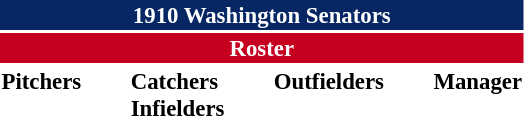<table class="toccolours" style="font-size: 95%;">
<tr>
<th colspan="10" style="background-color: #072764; color: white; text-align: center;">1910 Washington Senators</th>
</tr>
<tr>
<td colspan="10" style="background-color: #c6011f; color: white; text-align: center;"><strong>Roster</strong></td>
</tr>
<tr>
<td valign="top"><strong>Pitchers</strong><br>









</td>
<td width="25px"></td>
<td valign="top"><strong>Catchers</strong><br>




<strong>Infielders</strong>








</td>
<td width="25px"></td>
<td valign="top"><strong>Outfielders</strong><br>



</td>
<td width="25px"></td>
<td valign="top"><strong>Manager</strong><br></td>
</tr>
</table>
